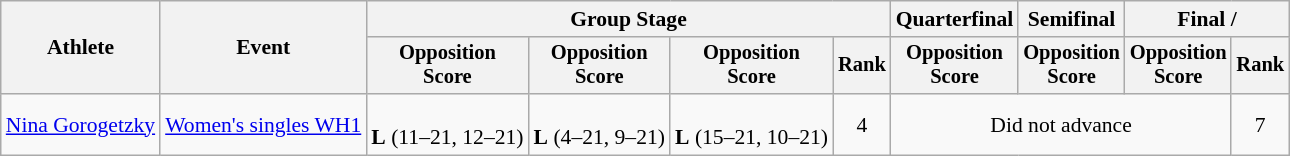<table class="wikitable" style="font-size:90%; text-align:center">
<tr>
<th rowspan="2">Athlete</th>
<th rowspan="2">Event</th>
<th colspan="4">Group Stage</th>
<th>Quarterfinal</th>
<th>Semifinal</th>
<th colspan="2">Final / </th>
</tr>
<tr style="font-size:95%">
<th>Opposition<br>Score</th>
<th>Opposition<br>Score</th>
<th>Opposition<br>Score</th>
<th>Rank</th>
<th>Opposition<br>Score</th>
<th>Opposition<br>Score</th>
<th>Opposition<br>Score</th>
<th>Rank</th>
</tr>
<tr>
<td align="left"><a href='#'>Nina Gorogetzky</a></td>
<td align="left"><a href='#'>Women's singles WH1</a></td>
<td><br><strong>L</strong> (11–21, 12–21)</td>
<td><br><strong>L</strong> (4–21, 9–21)</td>
<td><br><strong>L</strong> (15–21, 10–21)</td>
<td>4</td>
<td colspan="3">Did not advance</td>
<td>7</td>
</tr>
</table>
